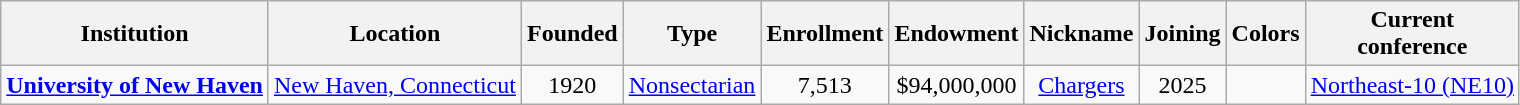<table class="wikitable sortable" style="text-align:center">
<tr>
<th>Institution</th>
<th>Location</th>
<th>Founded</th>
<th>Type</th>
<th>Enrollment</th>
<th>Endowment</th>
<th>Nickname</th>
<th>Joining</th>
<th class="unsortable">Colors</th>
<th>Current<br>conference</th>
</tr>
<tr>
<td><strong><a href='#'>University of New Haven</a></strong></td>
<td><a href='#'>New Haven, Connecticut</a></td>
<td>1920</td>
<td><a href='#'>Nonsectarian</a></td>
<td>7,513</td>
<td>$94,000,000</td>
<td><a href='#'>Chargers</a></td>
<td>2025</td>
<td></td>
<td><a href='#'>Northeast-10 (NE10)</a></td>
</tr>
</table>
